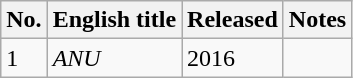<table class="wikitable">
<tr>
<th>No.</th>
<th>English title</th>
<th>Released</th>
<th>Notes</th>
</tr>
<tr>
<td>1</td>
<td><em>ANU</em></td>
<td>2016</td>
<td></td>
</tr>
</table>
